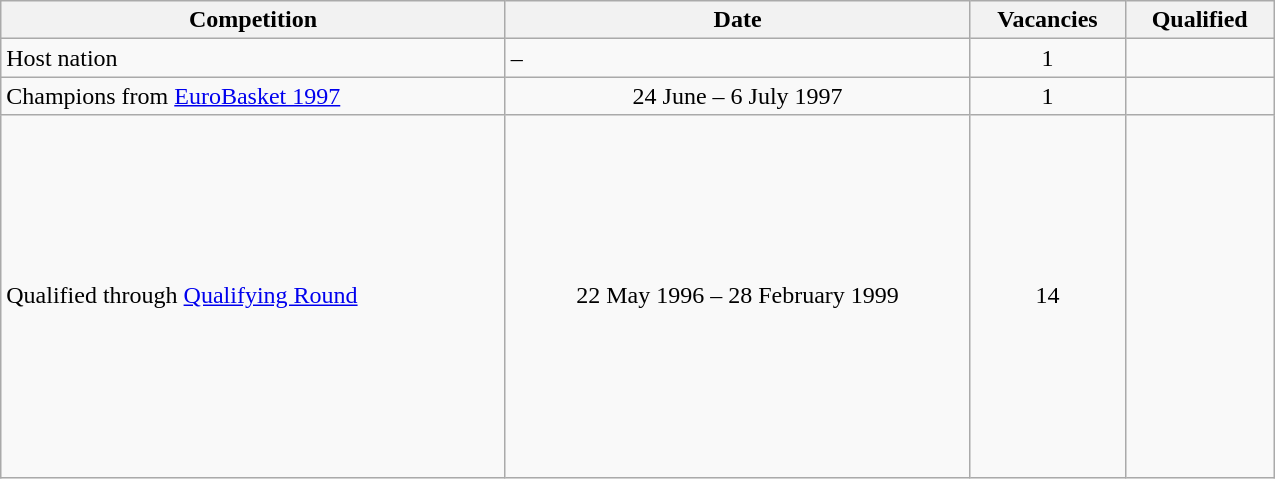<table class="wikitable" style="width:850px">
<tr>
<th>Competition</th>
<th>Date</th>
<th>Vacancies</th>
<th>Qualified</th>
</tr>
<tr>
<td>Host nation</td>
<td>–</td>
<td style="text-align:center;">1</td>
<td></td>
</tr>
<tr>
<td>Champions from <a href='#'>EuroBasket 1997</a></td>
<td style="text-align:center;">24 June – 6 July 1997</td>
<td style="text-align:center;">1</td>
<td></td>
</tr>
<tr>
<td>Qualified through <a href='#'>Qualifying Round</a></td>
<td style="text-align:center;">22 May 1996 – 28 February 1999</td>
<td style="text-align:center;">14</td>
<td> <br>  <br>  <br>  <br>  <br>  <br>  <br>  <br>  <br>  <br>  <br>   <br>  <br> </td>
</tr>
</table>
